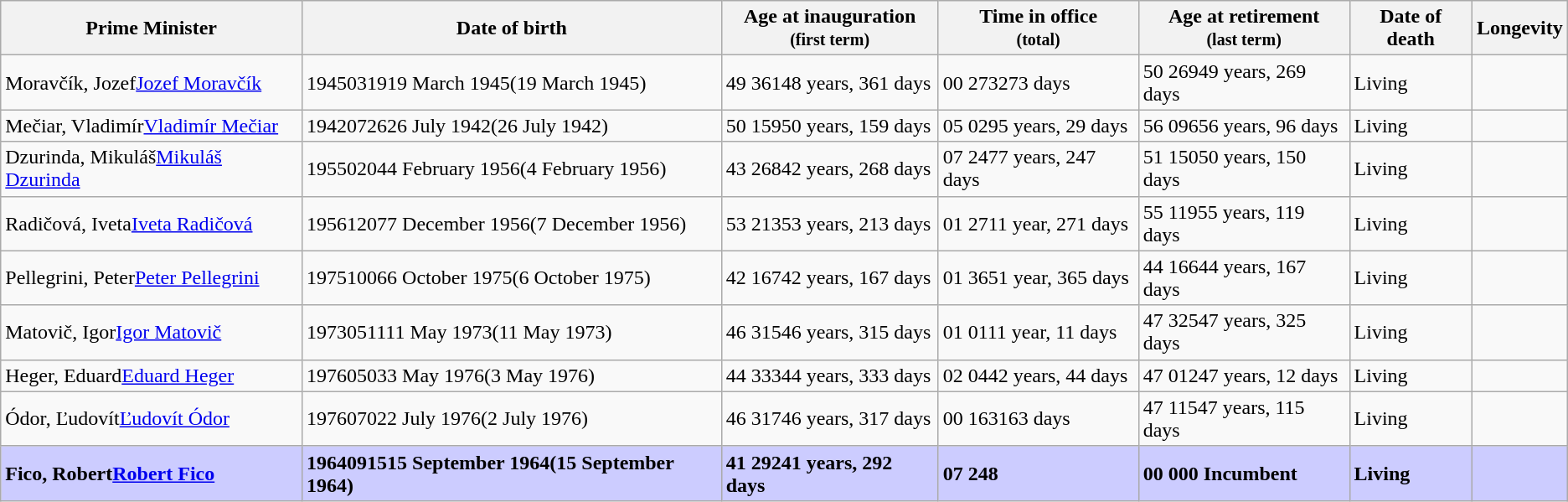<table class="wikitable sortable">
<tr>
<th>Prime Minister</th>
<th>Date of birth</th>
<th>Age at inauguration<br><small>(first term)</small></th>
<th>Time in office<br><small>(total)</small></th>
<th>Age at retirement<br><small>(last term)</small></th>
<th>Date of death</th>
<th>Longevity</th>
</tr>
<tr>
<td><span>Moravčík, Jozef</span><a href='#'>Jozef Moravčík</a></td>
<td><span>19450319</span>19 March 1945<span>(<span>19 March 1945</span>)</span></td>
<td><span>49 361</span>48 years, 361 days</td>
<td><span>00 273</span>273 days</td>
<td><span>50 269</span>49 years, 269 days</td>
<td>Living</td>
<td><span></span></td>
</tr>
<tr>
<td><span>Mečiar, Vladimír</span><a href='#'>Vladimír Mečiar</a></td>
<td><span>19420726</span>26 July 1942<span>(<span>26 July 1942</span>)</span></td>
<td><span>50 159</span>50 years, 159 days</td>
<td><span>05 029</span>5 years, 29 days</td>
<td><span>56 096</span>56 years, 96 days</td>
<td>Living</td>
<td><span></span></td>
</tr>
<tr>
<td><span>Dzurinda, Mikuláš</span><a href='#'>Mikuláš Dzurinda</a></td>
<td><span>19550204</span>4 February 1956<span>(<span>4 February 1956</span>)</span></td>
<td><span>43 268</span>42 years, 268 days</td>
<td><span>07 247</span>7 years, 247 days</td>
<td><span>51 150</span>50 years, 150 days</td>
<td>Living</td>
<td><span></span></td>
</tr>
<tr>
<td><span>Radičová, Iveta</span><a href='#'>Iveta Radičová</a></td>
<td><span>19561207</span>7 December 1956<span>(<span>7 December 1956</span>)</span></td>
<td><span>53 213</span>53 years, 213 days</td>
<td><span>01 271</span>1 year, 271 days</td>
<td><span>55 119</span>55 years, 119 days</td>
<td>Living</td>
<td><span></span></td>
</tr>
<tr>
<td><span>Pellegrini, Peter</span><a href='#'>Peter Pellegrini</a></td>
<td><span>19751006</span>6 October 1975<span>(<span>6 October 1975</span>)</span></td>
<td><span>42 167</span>42 years, 167 days</td>
<td><span>01 365</span>1 year, 365 days</td>
<td><span>44 166</span>44 years, 167 days</td>
<td>Living</td>
<td><span></span></td>
</tr>
<tr>
<td><span>Matovič, Igor</span><a href='#'>Igor Matovič</a></td>
<td><span>19730511</span>11 May 1973<span>(<span>11 May 1973</span>)</span></td>
<td><span>46 315</span>46 years, 315 days</td>
<td><span>01 011</span>1 year, 11 days</td>
<td><span>47 325</span>47 years, 325 days</td>
<td>Living</td>
<td><span></span></td>
</tr>
<tr>
<td><span>Heger, Eduard</span><a href='#'>Eduard Heger</a></td>
<td><span>19760503</span>3 May 1976<span>(<span>3 May 1976</span>)</span></td>
<td><span>44 333</span>44 years, 333 days</td>
<td><span>02 044</span>2 years, 44 days</td>
<td><span>47 012</span>47 years, 12 days</td>
<td>Living</td>
<td><span></span></td>
</tr>
<tr>
<td><span>Ódor, Ľudovít</span><a href='#'>Ľudovít Ódor</a></td>
<td><span>19760702</span>2 July 1976<span>(<span>2 July 1976</span>)</span></td>
<td><span>46 317</span>46 years, 317 days</td>
<td><span>00 163</span>163 days</td>
<td><span>47 115</span>47 years, 115 days</td>
<td>Living</td>
<td><span></span></td>
</tr>
<tr bgcolor="ccccff" style="font-weight:bold">
<td><span>Fico, Robert</span><a href='#'>Robert Fico</a></td>
<td><span>19640915</span>15 September 1964<span>(<span>15 September 1964</span>)</span></td>
<td><span>41 292</span>41 years, 292 days</td>
<td><span>07 248</span></td>
<td><span>00 000</span> Incumbent</td>
<td>Living</td>
<td><span></span></td>
</tr>
</table>
